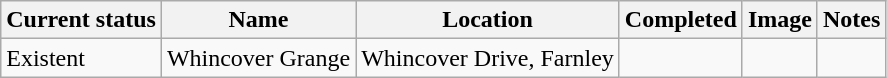<table class="wikitable sortable">
<tr>
<th>Current status</th>
<th>Name</th>
<th>Location</th>
<th>Completed</th>
<th class="unsortable">Image</th>
<th class="unsortable">Notes</th>
</tr>
<tr>
<td>Existent</td>
<td>Whincover Grange</td>
<td>Whincover Drive, Farnley</td>
<td></td>
<td></td>
<td></td>
</tr>
</table>
